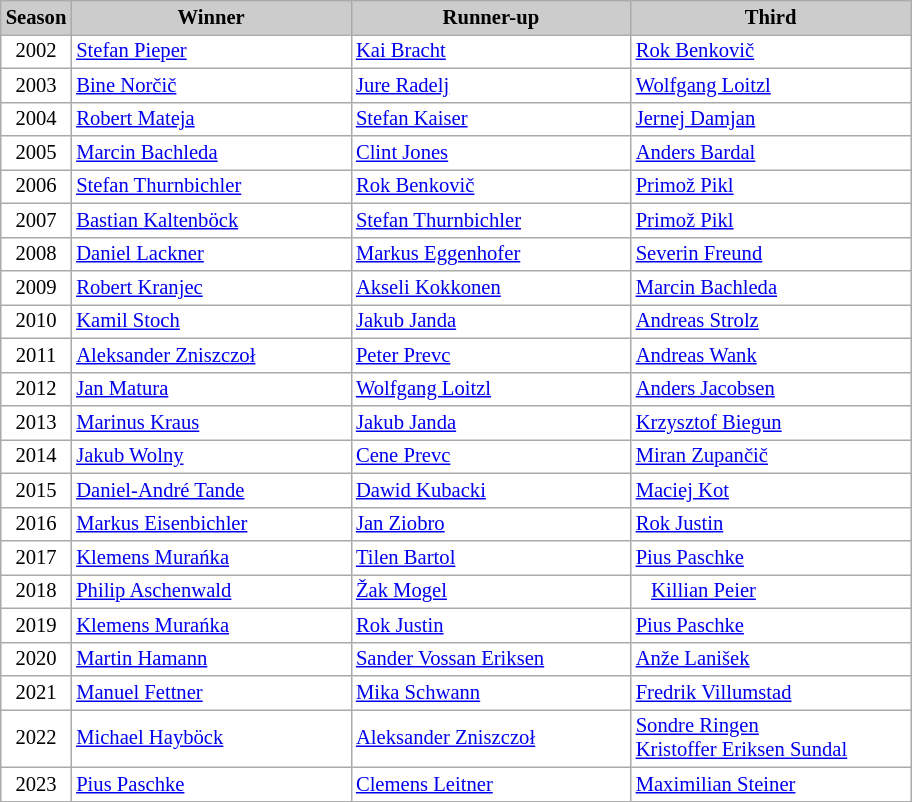<table class="wikitable plainrowheaders" style="background:#fff; font-size:86%; line-height:16px; border:grey solid 1px; border-collapse:collapse;">
<tr style="background:#ccc; text-align:center;">
<th style="background:#ccc;" width="40">Season</th>
<th style="background:#ccc;" width="180">Winner</th>
<th style="background:#ccc;" width="180">Runner-up</th>
<th style="background:#ccc;" width="180">Third</th>
</tr>
<tr>
<td align=center>2002</td>
<td> <a href='#'>Stefan Pieper</a></td>
<td> <a href='#'>Kai Bracht</a></td>
<td> <a href='#'>Rok Benkovič</a></td>
</tr>
<tr>
<td align=center>2003</td>
<td> <a href='#'>Bine Norčič</a></td>
<td> <a href='#'>Jure Radelj</a></td>
<td> <a href='#'>Wolfgang Loitzl</a></td>
</tr>
<tr>
<td align=center>2004</td>
<td> <a href='#'>Robert Mateja</a></td>
<td> <a href='#'>Stefan Kaiser</a></td>
<td> <a href='#'>Jernej Damjan</a></td>
</tr>
<tr>
<td align=center>2005</td>
<td> <a href='#'>Marcin Bachleda</a></td>
<td> <a href='#'>Clint Jones</a></td>
<td> <a href='#'>Anders Bardal</a></td>
</tr>
<tr>
<td align=center>2006</td>
<td> <a href='#'>Stefan Thurnbichler</a></td>
<td> <a href='#'>Rok Benkovič</a></td>
<td> <a href='#'>Primož Pikl</a></td>
</tr>
<tr>
<td align=center>2007</td>
<td> <a href='#'>Bastian Kaltenböck</a></td>
<td> <a href='#'>Stefan Thurnbichler</a></td>
<td> <a href='#'>Primož Pikl</a></td>
</tr>
<tr>
<td align=center>2008</td>
<td> <a href='#'>Daniel Lackner</a></td>
<td> <a href='#'>Markus Eggenhofer</a></td>
<td> <a href='#'>Severin Freund</a></td>
</tr>
<tr>
<td align=center>2009</td>
<td> <a href='#'>Robert Kranjec</a></td>
<td> <a href='#'>Akseli Kokkonen</a></td>
<td> <a href='#'>Marcin Bachleda</a></td>
</tr>
<tr>
<td align=center>2010</td>
<td> <a href='#'>Kamil Stoch</a></td>
<td> <a href='#'>Jakub Janda</a></td>
<td> <a href='#'>Andreas Strolz</a></td>
</tr>
<tr>
<td align=center>2011</td>
<td> <a href='#'>Aleksander Zniszczoł</a></td>
<td> <a href='#'>Peter Prevc</a></td>
<td> <a href='#'>Andreas Wank</a></td>
</tr>
<tr>
<td align=center>2012</td>
<td> <a href='#'>Jan Matura</a></td>
<td> <a href='#'>Wolfgang Loitzl</a></td>
<td> <a href='#'>Anders Jacobsen</a></td>
</tr>
<tr>
<td align=center>2013</td>
<td> <a href='#'>Marinus Kraus</a></td>
<td> <a href='#'>Jakub Janda</a></td>
<td> <a href='#'>Krzysztof Biegun</a></td>
</tr>
<tr>
<td align=center>2014</td>
<td> <a href='#'>Jakub Wolny</a></td>
<td> <a href='#'>Cene Prevc</a></td>
<td> <a href='#'>Miran Zupančič</a></td>
</tr>
<tr>
<td align=center>2015</td>
<td> <a href='#'>Daniel-André Tande</a></td>
<td> <a href='#'>Dawid Kubacki</a></td>
<td> <a href='#'>Maciej Kot</a></td>
</tr>
<tr>
<td align=center>2016</td>
<td> <a href='#'>Markus Eisenbichler</a></td>
<td> <a href='#'>Jan Ziobro</a></td>
<td> <a href='#'>Rok Justin</a></td>
</tr>
<tr>
<td align=center>2017</td>
<td> <a href='#'>Klemens Murańka</a></td>
<td> <a href='#'>Tilen Bartol</a></td>
<td> <a href='#'>Pius Paschke</a></td>
</tr>
<tr>
<td align=center>2018</td>
<td> <a href='#'>Philip Aschenwald</a></td>
<td> <a href='#'>Žak Mogel</a></td>
<td>   <a href='#'>Killian Peier</a></td>
</tr>
<tr>
<td align=center>2019</td>
<td> <a href='#'>Klemens Murańka</a></td>
<td> <a href='#'>Rok Justin</a></td>
<td> <a href='#'>Pius Paschke</a></td>
</tr>
<tr>
<td align=center>2020</td>
<td> <a href='#'>Martin Hamann</a></td>
<td> <a href='#'>Sander Vossan Eriksen</a></td>
<td> <a href='#'>Anže Lanišek</a></td>
</tr>
<tr>
<td align=center>2021</td>
<td> <a href='#'>Manuel Fettner</a></td>
<td> <a href='#'>Mika Schwann</a></td>
<td> <a href='#'>Fredrik Villumstad</a></td>
</tr>
<tr>
<td align=center>2022</td>
<td> <a href='#'>Michael Hayböck</a></td>
<td> <a href='#'>Aleksander Zniszczoł</a></td>
<td> <a href='#'>Sondre Ringen</a><br> <a href='#'>Kristoffer Eriksen Sundal</a></td>
</tr>
<tr>
<td align=center>2023</td>
<td> <a href='#'>Pius Paschke</a></td>
<td> <a href='#'>Clemens Leitner</a></td>
<td> <a href='#'>Maximilian Steiner</a></td>
</tr>
</table>
